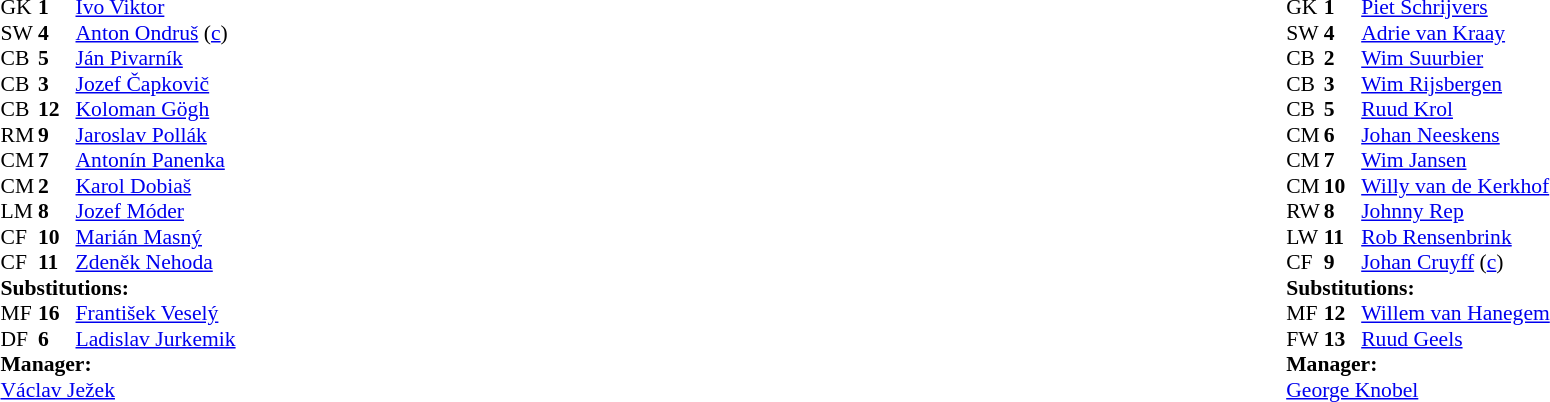<table style="width:100%;">
<tr>
<td style="vertical-align:top; width:40%;"><br><table style="font-size:90%" cellspacing="0" cellpadding="0">
<tr>
<th width="25"></th>
<th width="25"></th>
</tr>
<tr>
<td>GK</td>
<td><strong>1</strong></td>
<td><a href='#'>Ivo Viktor</a></td>
</tr>
<tr>
<td>SW</td>
<td><strong>4</strong></td>
<td><a href='#'>Anton Ondruš</a> (<a href='#'>c</a>)</td>
</tr>
<tr>
<td>CB</td>
<td><strong>5</strong></td>
<td><a href='#'>Ján Pivarník</a></td>
</tr>
<tr>
<td>CB</td>
<td><strong>3</strong></td>
<td><a href='#'>Jozef Čapkovič</a></td>
<td></td>
<td></td>
</tr>
<tr>
<td>CB</td>
<td><strong>12</strong></td>
<td><a href='#'>Koloman Gögh</a></td>
</tr>
<tr>
<td>RM</td>
<td><strong>9</strong></td>
<td><a href='#'>Jaroslav Pollák</a></td>
<td></td>
</tr>
<tr>
<td>CM</td>
<td><strong>7</strong></td>
<td><a href='#'>Antonín Panenka</a></td>
</tr>
<tr>
<td>CM</td>
<td><strong>2</strong></td>
<td><a href='#'>Karol Dobiaš</a></td>
<td></td>
</tr>
<tr>
<td>LM</td>
<td><strong>8</strong></td>
<td><a href='#'>Jozef Móder</a></td>
<td></td>
<td></td>
</tr>
<tr>
<td>CF</td>
<td><strong>10</strong></td>
<td><a href='#'>Marián Masný</a></td>
</tr>
<tr>
<td>CF</td>
<td><strong>11</strong></td>
<td><a href='#'>Zdeněk Nehoda</a></td>
</tr>
<tr>
<td colspan=3><strong>Substitutions:</strong></td>
</tr>
<tr>
<td>MF</td>
<td><strong>16</strong></td>
<td><a href='#'>František Veselý</a></td>
<td></td>
<td></td>
</tr>
<tr>
<td>DF</td>
<td><strong>6</strong></td>
<td><a href='#'>Ladislav Jurkemik</a></td>
<td></td>
<td></td>
</tr>
<tr>
<td colspan=3><strong>Manager:</strong></td>
</tr>
<tr>
<td colspan=3><a href='#'>Václav Ježek</a></td>
</tr>
</table>
</td>
<td valign="top"></td>
<td style="vertical-align:top; width:50%;"><br><table style="font-size:90%; margin:auto;" cellspacing="0" cellpadding="0">
<tr>
<th width=25></th>
<th width=25></th>
</tr>
<tr>
<td>GK</td>
<td><strong>1</strong></td>
<td><a href='#'>Piet Schrijvers</a></td>
</tr>
<tr>
<td>SW</td>
<td><strong>4</strong></td>
<td><a href='#'>Adrie van Kraay</a></td>
</tr>
<tr>
<td>CB</td>
<td><strong>2</strong></td>
<td><a href='#'>Wim Suurbier</a></td>
</tr>
<tr>
<td>CB</td>
<td><strong>3</strong></td>
<td><a href='#'>Wim Rijsbergen</a></td>
<td></td>
<td></td>
</tr>
<tr>
<td>CB</td>
<td><strong>5</strong></td>
<td><a href='#'>Ruud Krol</a></td>
</tr>
<tr>
<td>CM</td>
<td><strong>6</strong></td>
<td><a href='#'>Johan Neeskens</a></td>
<td></td>
</tr>
<tr>
<td>CM</td>
<td><strong>7</strong></td>
<td><a href='#'>Wim Jansen</a></td>
</tr>
<tr>
<td>CM</td>
<td><strong>10</strong></td>
<td><a href='#'>Willy van de Kerkhof</a></td>
<td></td>
</tr>
<tr>
<td>RW</td>
<td><strong>8</strong></td>
<td><a href='#'>Johnny Rep</a></td>
<td></td>
<td></td>
</tr>
<tr>
<td>LW</td>
<td><strong>11</strong></td>
<td><a href='#'>Rob Rensenbrink</a></td>
</tr>
<tr>
<td>CF</td>
<td><strong>9</strong></td>
<td><a href='#'>Johan Cruyff</a> (<a href='#'>c</a>)</td>
<td></td>
</tr>
<tr>
<td colspan=3><strong>Substitutions:</strong></td>
</tr>
<tr>
<td>MF</td>
<td><strong>12</strong></td>
<td><a href='#'>Willem van Hanegem</a></td>
<td></td>
<td></td>
</tr>
<tr>
<td>FW</td>
<td><strong>13</strong></td>
<td><a href='#'>Ruud Geels</a></td>
<td></td>
<td></td>
</tr>
<tr>
<td colspan=3><strong>Manager:</strong></td>
</tr>
<tr>
<td colspan=3><a href='#'>George Knobel</a></td>
</tr>
</table>
</td>
</tr>
</table>
